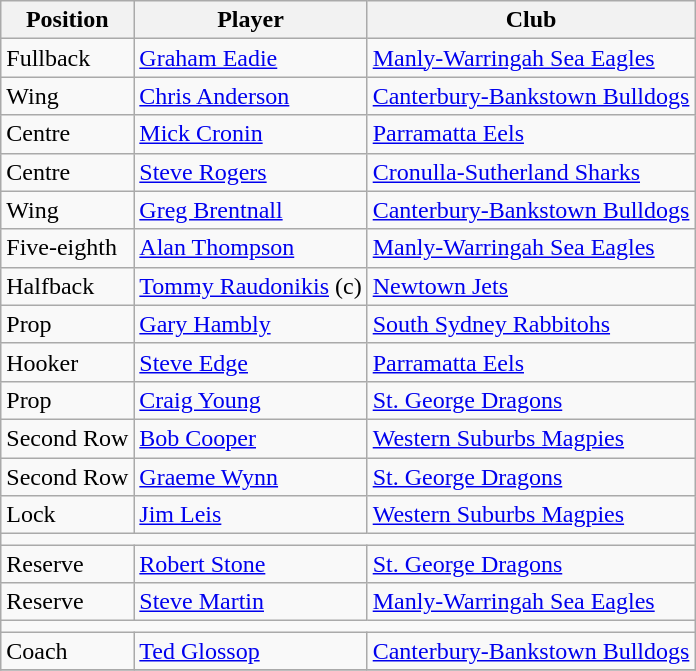<table class="wikitable">
<tr>
<th>Position</th>
<th>Player</th>
<th>Club</th>
</tr>
<tr>
<td>Fullback</td>
<td colspan="1"><a href='#'>Graham Eadie</a></td>
<td colspan="1"> <a href='#'>Manly-Warringah Sea Eagles</a></td>
</tr>
<tr>
<td>Wing</td>
<td colspan="1"><a href='#'>Chris Anderson</a></td>
<td colspan="1"> <a href='#'>Canterbury-Bankstown Bulldogs</a></td>
</tr>
<tr>
<td>Centre</td>
<td colspan="1"><a href='#'>Mick Cronin</a></td>
<td colspan="1"> <a href='#'>Parramatta Eels</a></td>
</tr>
<tr>
<td>Centre</td>
<td colspan="1"><a href='#'>Steve Rogers</a></td>
<td colspan="1"> <a href='#'>Cronulla-Sutherland Sharks</a></td>
</tr>
<tr>
<td>Wing</td>
<td colspan="1"><a href='#'>Greg Brentnall</a></td>
<td colspan="1"> <a href='#'>Canterbury-Bankstown Bulldogs</a></td>
</tr>
<tr>
<td>Five-eighth</td>
<td colspan="1"><a href='#'>Alan Thompson</a></td>
<td colspan="1"> <a href='#'>Manly-Warringah Sea Eagles</a></td>
</tr>
<tr>
<td>Halfback</td>
<td colspan="1"><a href='#'>Tommy Raudonikis</a> (c)</td>
<td colspan="1"> <a href='#'>Newtown Jets</a></td>
</tr>
<tr>
<td>Prop</td>
<td colspan="1"><a href='#'>Gary Hambly</a></td>
<td colspan="1"> <a href='#'>South Sydney Rabbitohs</a></td>
</tr>
<tr>
<td>Hooker</td>
<td colspan="1"><a href='#'>Steve Edge</a></td>
<td colspan="1"> <a href='#'>Parramatta Eels</a></td>
</tr>
<tr>
<td>Prop</td>
<td colspan="1"><a href='#'>Craig Young</a></td>
<td colspan="1"> <a href='#'>St. George Dragons</a></td>
</tr>
<tr>
<td>Second Row</td>
<td colspan="1"><a href='#'>Bob Cooper</a></td>
<td colspan="1"> <a href='#'>Western Suburbs Magpies</a></td>
</tr>
<tr>
<td>Second Row</td>
<td colspan="1"><a href='#'>Graeme Wynn</a></td>
<td colspan="1"> <a href='#'>St. George Dragons</a></td>
</tr>
<tr>
<td>Lock</td>
<td colspan="1"><a href='#'>Jim Leis</a></td>
<td colspan="1"> <a href='#'>Western Suburbs Magpies</a></td>
</tr>
<tr>
<td colspan="4"></td>
</tr>
<tr>
<td>Reserve</td>
<td colspan="1"><a href='#'>Robert Stone</a></td>
<td colspan="1"> <a href='#'>St. George Dragons</a></td>
</tr>
<tr>
<td>Reserve</td>
<td colspan="1"><a href='#'>Steve Martin</a></td>
<td colspan="1"> <a href='#'>Manly-Warringah Sea Eagles</a></td>
</tr>
<tr>
<td colspan="4"></td>
</tr>
<tr>
<td>Coach</td>
<td colspan="1"><a href='#'>Ted Glossop</a></td>
<td colspan="1"> <a href='#'>Canterbury-Bankstown Bulldogs</a></td>
</tr>
<tr>
</tr>
</table>
